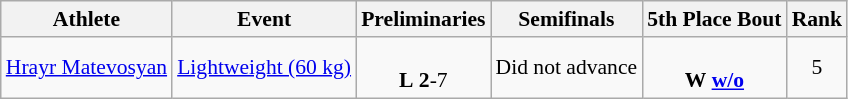<table class="wikitable" border="1" style="font-size:90%">
<tr>
<th>Athlete</th>
<th>Event</th>
<th>Preliminaries</th>
<th>Semifinals</th>
<th>5th Place Bout</th>
<th>Rank</th>
</tr>
<tr>
<td><a href='#'>Hrayr Matevosyan</a></td>
<td><a href='#'>Lightweight (60 kg)</a></td>
<td align=center> <br> <strong>L</strong> <strong>2</strong>-7</td>
<td align=center>Did not advance</td>
<td align=center> <br> <strong>W</strong> <strong><a href='#'>w/o</a></strong></td>
<td align=center>5</td>
</tr>
</table>
